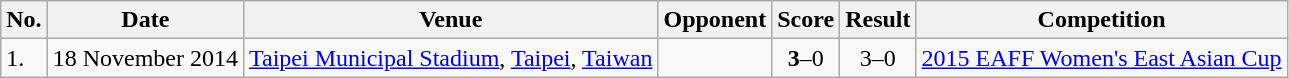<table class="wikitable">
<tr>
<th>No.</th>
<th>Date</th>
<th>Venue</th>
<th>Opponent</th>
<th>Score</th>
<th>Result</th>
<th>Competition</th>
</tr>
<tr>
<td>1.</td>
<td>18 November 2014</td>
<td><a href='#'>Taipei Municipal Stadium</a>, <a href='#'>Taipei</a>, <a href='#'>Taiwan</a></td>
<td></td>
<td align=center><strong>3</strong>–0</td>
<td align=center>3–0</td>
<td><a href='#'>2015 EAFF Women's East Asian Cup</a></td>
</tr>
</table>
